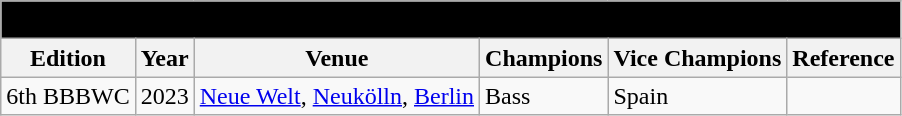<table class="wikitable" style="text-align: left">
<tr>
<td colspan="6" align="left" bgcolor="#hhhh00"><span><strong>Best new sound FX</strong></span></td>
</tr>
<tr>
<th>Edition</th>
<th>Year</th>
<th>Venue</th>
<th>Champions</th>
<th>Vice Champions</th>
<th>Reference</th>
</tr>
<tr>
<td>6th BBBWC</td>
<td>2023</td>
<td><a href='#'>Neue Welt</a>, <a href='#'>Neukölln</a>, <a href='#'>Berlin</a></td>
<td> Bass</td>
<td> Spain</td>
<td></td>
</tr>
</table>
